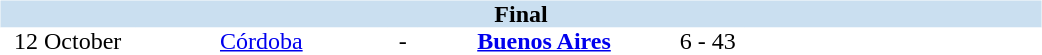<table table width=700>
<tr>
<td width=700 valign="top"><br><table border=0 cellspacing=0 cellpadding=0 style="font-size: 100%; border-collapse: collapse;" width=100%>
<tr bgcolor="#CADFF0">
<td style="font-size:100%"; align="center" colspan="6"><strong>Final</strong></td>
</tr>
<tr align=center bgcolor=#FFFFFF>
<td width=90>12 October</td>
<td width=170><a href='#'>Córdoba</a></td>
<td width=20>-</td>
<td width=170><strong><a href='#'>Buenos Aires</a></strong></td>
<td width=50>6 - 43</td>
<td width=200></td>
</tr>
</table>
</td>
</tr>
</table>
